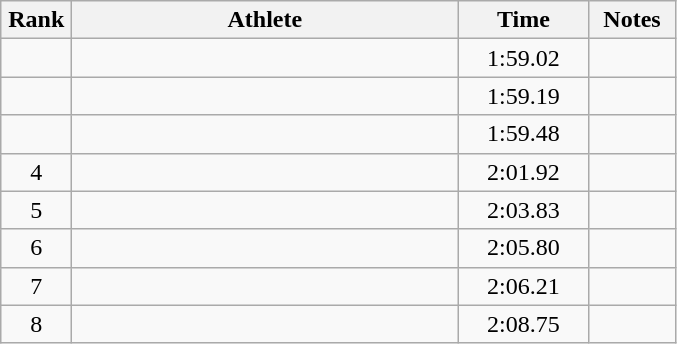<table class="wikitable" style="text-align:center">
<tr>
<th width=40>Rank</th>
<th width=250>Athlete</th>
<th width=80>Time</th>
<th width=50>Notes</th>
</tr>
<tr>
<td></td>
<td align=left></td>
<td>1:59.02</td>
<td></td>
</tr>
<tr>
<td></td>
<td align=left></td>
<td>1:59.19</td>
<td></td>
</tr>
<tr>
<td></td>
<td align=left></td>
<td>1:59.48</td>
<td></td>
</tr>
<tr>
<td>4</td>
<td align=left></td>
<td>2:01.92</td>
<td></td>
</tr>
<tr>
<td>5</td>
<td align=left></td>
<td>2:03.83</td>
<td></td>
</tr>
<tr>
<td>6</td>
<td align=left></td>
<td>2:05.80</td>
<td></td>
</tr>
<tr>
<td>7</td>
<td align=left></td>
<td>2:06.21</td>
<td></td>
</tr>
<tr>
<td>8</td>
<td align=left></td>
<td>2:08.75</td>
<td></td>
</tr>
</table>
